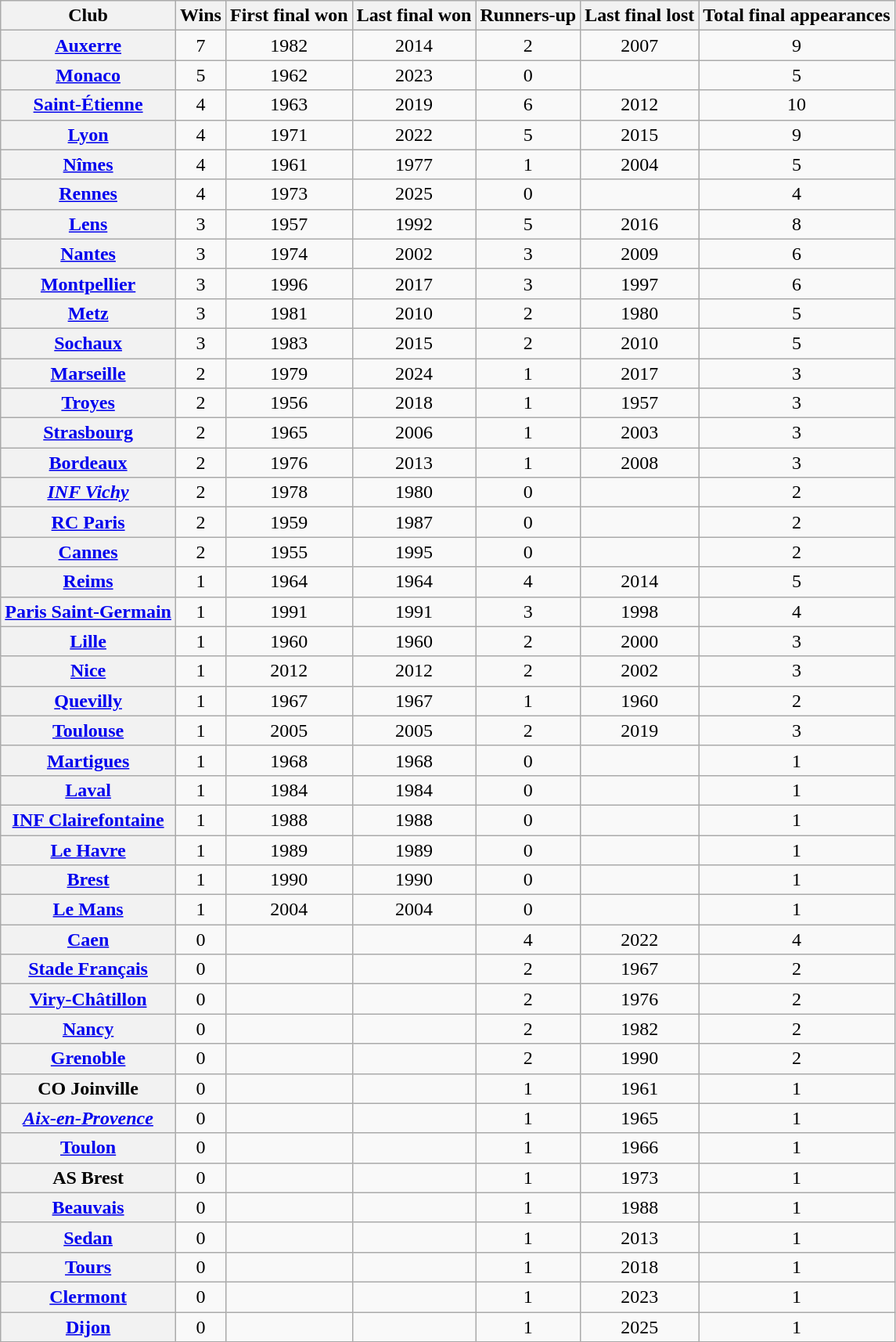<table class="wikitable sortable plainrowheaders" style="text-align:center">
<tr>
<th scope="col">Club</th>
<th scope="col">Wins</th>
<th scope="col">First final won</th>
<th scope="col">Last final won</th>
<th scope="col">Runners-up</th>
<th scope="col">Last final lost</th>
<th scope="col">Total final appearances</th>
</tr>
<tr>
<th scope="row"><a href='#'>Auxerre</a></th>
<td>7</td>
<td>1982</td>
<td>2014</td>
<td>2</td>
<td>2007</td>
<td>9</td>
</tr>
<tr>
<th scope="row"><a href='#'>Monaco</a></th>
<td>5</td>
<td>1962</td>
<td>2023</td>
<td>0</td>
<td></td>
<td>5</td>
</tr>
<tr>
<th scope="row"><a href='#'>Saint-Étienne</a></th>
<td>4</td>
<td>1963</td>
<td>2019</td>
<td>6</td>
<td>2012</td>
<td>10</td>
</tr>
<tr>
<th scope="row"><a href='#'>Lyon</a></th>
<td>4</td>
<td>1971</td>
<td>2022</td>
<td>5</td>
<td>2015</td>
<td>9</td>
</tr>
<tr>
<th scope="row"><a href='#'>Nîmes</a></th>
<td>4</td>
<td>1961</td>
<td>1977</td>
<td>1</td>
<td>2004</td>
<td>5</td>
</tr>
<tr>
<th scope="row"><a href='#'>Rennes</a></th>
<td>4</td>
<td>1973</td>
<td>2025</td>
<td>0</td>
<td></td>
<td>4</td>
</tr>
<tr>
<th scope="row"><a href='#'>Lens</a></th>
<td>3</td>
<td>1957</td>
<td>1992</td>
<td>5</td>
<td>2016</td>
<td>8</td>
</tr>
<tr>
<th scope="row"><a href='#'>Nantes</a></th>
<td>3</td>
<td>1974</td>
<td>2002</td>
<td>3</td>
<td>2009</td>
<td>6</td>
</tr>
<tr>
<th scope="row"><a href='#'>Montpellier</a></th>
<td>3</td>
<td>1996</td>
<td>2017</td>
<td>3</td>
<td>1997</td>
<td>6</td>
</tr>
<tr>
<th scope="row"><a href='#'>Metz</a></th>
<td>3</td>
<td>1981</td>
<td>2010</td>
<td>2</td>
<td>1980</td>
<td>5</td>
</tr>
<tr>
<th scope="row"><a href='#'>Sochaux</a></th>
<td>3</td>
<td>1983</td>
<td>2015</td>
<td>2</td>
<td>2010</td>
<td>5</td>
</tr>
<tr>
<th scope="row"><a href='#'>Marseille</a></th>
<td>2</td>
<td>1979</td>
<td>2024</td>
<td>1</td>
<td>2017</td>
<td>3</td>
</tr>
<tr>
<th scope="row"><a href='#'>Troyes</a></th>
<td>2</td>
<td>1956</td>
<td>2018</td>
<td>1</td>
<td>1957</td>
<td>3</td>
</tr>
<tr>
<th scope="row"><a href='#'>Strasbourg</a></th>
<td>2</td>
<td>1965</td>
<td>2006</td>
<td>1</td>
<td>2003</td>
<td>3</td>
</tr>
<tr>
<th scope="row"><a href='#'>Bordeaux</a></th>
<td>2</td>
<td>1976</td>
<td>2013</td>
<td>1</td>
<td>2008</td>
<td>3</td>
</tr>
<tr>
<th scope="row"><em><a href='#'>INF Vichy</a></em></th>
<td>2</td>
<td>1978</td>
<td>1980</td>
<td>0</td>
<td></td>
<td>2</td>
</tr>
<tr>
<th scope="row"><a href='#'>RC Paris</a></th>
<td>2</td>
<td>1959</td>
<td>1987</td>
<td>0</td>
<td></td>
<td>2</td>
</tr>
<tr>
<th scope="row"><a href='#'>Cannes</a></th>
<td>2</td>
<td>1955</td>
<td>1995</td>
<td>0</td>
<td></td>
<td>2</td>
</tr>
<tr>
<th scope="row"><a href='#'>Reims</a></th>
<td>1</td>
<td>1964</td>
<td>1964</td>
<td>4</td>
<td>2014</td>
<td>5</td>
</tr>
<tr>
<th scope="row"><a href='#'>Paris Saint-Germain</a></th>
<td>1</td>
<td>1991</td>
<td>1991</td>
<td>3</td>
<td>1998</td>
<td>4</td>
</tr>
<tr>
<th scope="row"><a href='#'>Lille</a></th>
<td>1</td>
<td>1960</td>
<td>1960</td>
<td>2</td>
<td>2000</td>
<td>3</td>
</tr>
<tr>
<th scope="row"><a href='#'>Nice</a></th>
<td>1</td>
<td>2012</td>
<td>2012</td>
<td>2</td>
<td>2002</td>
<td>3</td>
</tr>
<tr>
<th scope="row"><a href='#'>Quevilly</a></th>
<td>1</td>
<td>1967</td>
<td>1967</td>
<td>1</td>
<td>1960</td>
<td>2</td>
</tr>
<tr>
<th scope="row"><a href='#'>Toulouse</a></th>
<td>1</td>
<td>2005</td>
<td>2005</td>
<td>2</td>
<td>2019</td>
<td>3</td>
</tr>
<tr>
<th scope="row"><a href='#'>Martigues</a></th>
<td>1</td>
<td>1968</td>
<td>1968</td>
<td>0</td>
<td></td>
<td>1</td>
</tr>
<tr>
<th scope="row"><a href='#'>Laval</a></th>
<td>1</td>
<td>1984</td>
<td>1984</td>
<td>0</td>
<td></td>
<td>1</td>
</tr>
<tr>
<th scope="row"><a href='#'>INF Clairefontaine</a></th>
<td>1</td>
<td>1988</td>
<td>1988</td>
<td>0</td>
<td></td>
<td>1</td>
</tr>
<tr>
<th scope="row"><a href='#'>Le Havre</a></th>
<td>1</td>
<td>1989</td>
<td>1989</td>
<td>0</td>
<td></td>
<td>1</td>
</tr>
<tr>
<th scope="row"><a href='#'>Brest</a></th>
<td>1</td>
<td>1990</td>
<td>1990</td>
<td>0</td>
<td></td>
<td>1</td>
</tr>
<tr>
<th scope="row"><a href='#'>Le Mans</a></th>
<td>1</td>
<td>2004</td>
<td>2004</td>
<td>0</td>
<td></td>
<td>1</td>
</tr>
<tr>
<th scope="row"><a href='#'>Caen</a></th>
<td>0</td>
<td></td>
<td></td>
<td>4</td>
<td>2022</td>
<td>4</td>
</tr>
<tr>
<th scope="row"><a href='#'>Stade Français</a></th>
<td>0</td>
<td></td>
<td></td>
<td>2</td>
<td>1967</td>
<td>2</td>
</tr>
<tr>
<th scope="row"><a href='#'>Viry-Châtillon</a></th>
<td>0</td>
<td></td>
<td></td>
<td>2</td>
<td>1976</td>
<td>2</td>
</tr>
<tr>
<th scope="row"><a href='#'>Nancy</a></th>
<td>0</td>
<td></td>
<td></td>
<td>2</td>
<td>1982</td>
<td>2</td>
</tr>
<tr>
<th scope="row"><a href='#'>Grenoble</a></th>
<td>0</td>
<td></td>
<td></td>
<td>2</td>
<td>1990</td>
<td>2</td>
</tr>
<tr>
<th scope="row">CO Joinville</th>
<td>0</td>
<td></td>
<td></td>
<td>1</td>
<td>1961</td>
<td>1</td>
</tr>
<tr>
<th scope="row"><em><a href='#'>Aix-en-Provence</a></em></th>
<td>0</td>
<td></td>
<td></td>
<td>1</td>
<td>1965</td>
<td>1</td>
</tr>
<tr>
<th scope="row"><a href='#'>Toulon</a></th>
<td>0</td>
<td></td>
<td></td>
<td>1</td>
<td>1966</td>
<td>1</td>
</tr>
<tr>
<th scope="row">AS Brest</th>
<td>0</td>
<td></td>
<td></td>
<td>1</td>
<td>1973</td>
<td>1</td>
</tr>
<tr>
<th scope="row"><a href='#'>Beauvais</a></th>
<td>0</td>
<td></td>
<td></td>
<td>1</td>
<td>1988</td>
<td>1</td>
</tr>
<tr>
<th scope="row"><a href='#'>Sedan</a></th>
<td>0</td>
<td></td>
<td></td>
<td>1</td>
<td>2013</td>
<td>1</td>
</tr>
<tr>
<th scope="row"><a href='#'>Tours</a></th>
<td>0</td>
<td></td>
<td></td>
<td>1</td>
<td>2018</td>
<td>1</td>
</tr>
<tr>
<th scope="row"><a href='#'>Clermont</a></th>
<td>0</td>
<td></td>
<td></td>
<td>1</td>
<td>2023</td>
<td>1</td>
</tr>
<tr>
<th scope="row"><a href='#'>Dijon</a></th>
<td>0</td>
<td></td>
<td></td>
<td>1</td>
<td>2025</td>
<td>1</td>
</tr>
<tr>
</tr>
</table>
